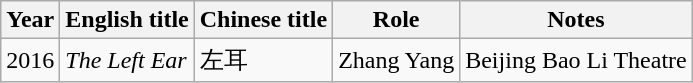<table class="wikitable">
<tr>
<th>Year</th>
<th>English title</th>
<th>Chinese title</th>
<th>Role</th>
<th>Notes</th>
</tr>
<tr>
<td>2016</td>
<td><em>The Left Ear</em></td>
<td>左耳</td>
<td>Zhang Yang</td>
<td>Beijing Bao Li Theatre</td>
</tr>
</table>
